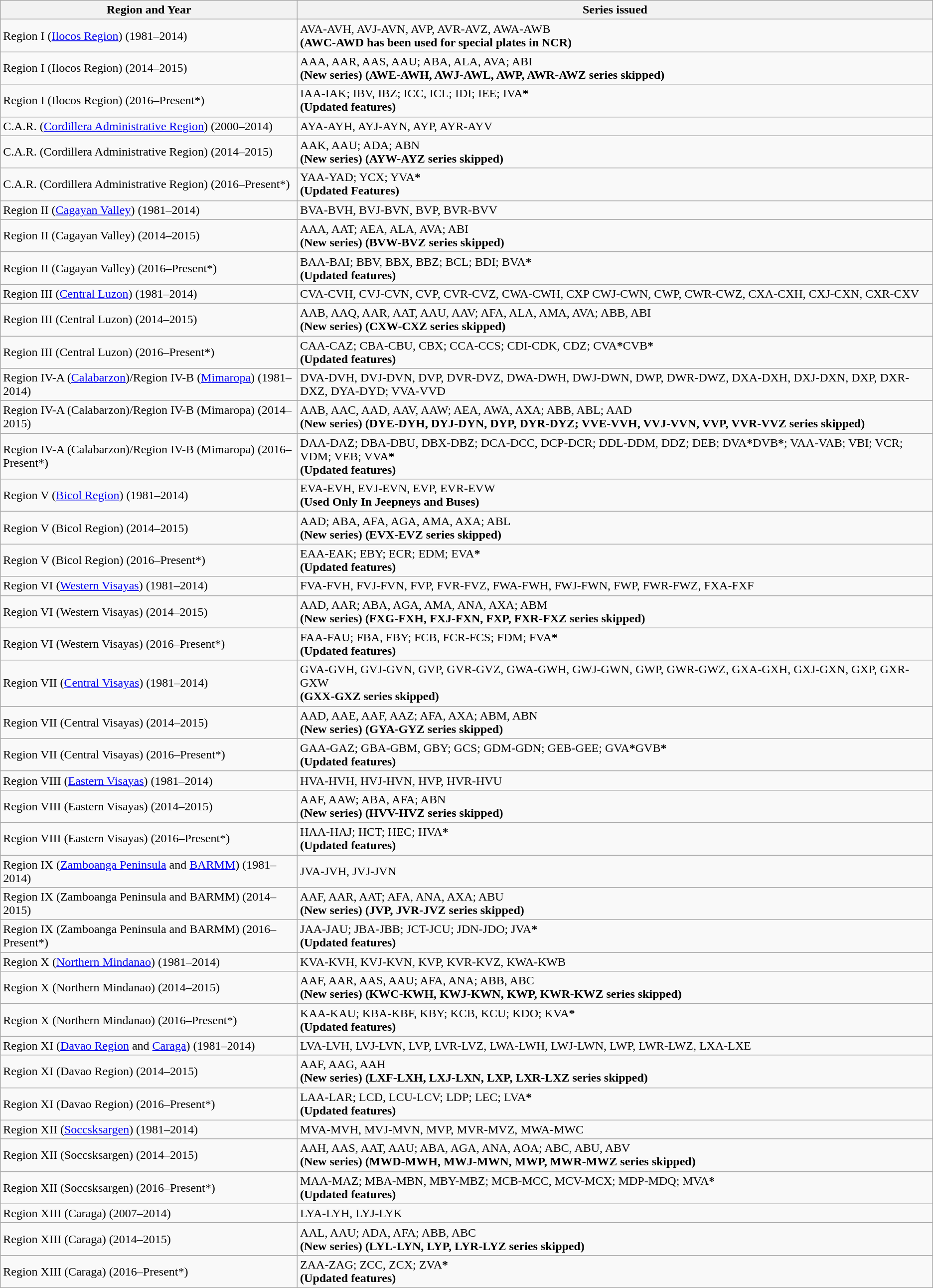<table class="wikitable">
<tr>
<th>Region and Year</th>
<th>Series issued</th>
</tr>
<tr>
<td>Region I (<a href='#'>Ilocos Region</a>) (1981–2014)</td>
<td>AVA-AVH, AVJ-AVN, AVP, AVR-AVZ, AWA-AWB<br><strong>(AWC-AWD has been used for special plates in NCR)</strong></td>
</tr>
<tr>
<td>Region I (Ilocos Region) (2014–2015)</td>
<td>AAA, AAR, AAS, AAU; ABA, ALA, AVA; ABI<br><strong>(New series) (AWE-AWH, AWJ-AWL, AWP, AWR-AWZ series skipped)</strong></td>
</tr>
<tr>
<td>Region I (Ilocos Region) (2016–Present*)</td>
<td>IAA-IAK; IBV, IBZ; ICC, ICL; IDI; IEE; IVA<strong>*</strong><br><strong>(Updated features)</strong></td>
</tr>
<tr>
<td>C.A.R. (<a href='#'>Cordillera Administrative Region</a>) (2000–2014)</td>
<td>AYA-AYH, AYJ-AYN, AYP, AYR-AYV</td>
</tr>
<tr>
<td>C.A.R. (Cordillera Administrative Region) (2014–2015)</td>
<td>AAK, AAU; ADA; ABN<br><strong>(New series) (AYW-AYZ series skipped)</strong></td>
</tr>
<tr>
<td>C.A.R. (Cordillera Administrative Region) (2016–Present*)</td>
<td>YAA-YAD; YCX; YVA<strong>*</strong><br><strong>(Updated Features)</strong></td>
</tr>
<tr>
<td>Region II (<a href='#'>Cagayan Valley</a>) (1981–2014)</td>
<td>BVA-BVH, BVJ-BVN, BVP, BVR-BVV</td>
</tr>
<tr>
<td>Region II (Cagayan Valley) (2014–2015)</td>
<td>AAA, AAT; AEA, ALA, AVA; ABI<br><strong>(New series) (BVW-BVZ series skipped)</strong></td>
</tr>
<tr>
<td>Region II (Cagayan Valley) (2016–Present*)</td>
<td>BAA-BAI; BBV, BBX, BBZ; BCL; BDI; BVA<strong>*</strong><br><strong>(Updated features)</strong></td>
</tr>
<tr>
<td>Region III (<a href='#'>Central Luzon</a>) (1981–2014)</td>
<td>CVA-CVH, CVJ-CVN, CVP, CVR-CVZ, CWA-CWH, CXP CWJ-CWN, CWP, CWR-CWZ, CXA-CXH, CXJ-CXN, CXR-CXV</td>
</tr>
<tr>
<td>Region III (Central Luzon) (2014–2015)</td>
<td>AAB, AAQ, AAR, AAT, AAU, AAV; AFA, ALA, AMA, AVA; ABB, ABI<br><strong>(New series) (CXW-CXZ series skipped)</strong></td>
</tr>
<tr>
<td>Region III (Central Luzon) (2016–Present*)</td>
<td>CAA-CAZ; CBA-CBU, CBX; CCA-CCS; CDI-CDK, CDZ; CVA<strong>*</strong>CVB<strong>*</strong><br><strong>(Updated features)</strong></td>
</tr>
<tr>
<td>Region IV-A (<a href='#'>Calabarzon</a>)/Region IV-B (<a href='#'>Mimaropa</a>) (1981–2014)</td>
<td>DVA-DVH, DVJ-DVN, DVP, DVR-DVZ, DWA-DWH, DWJ-DWN, DWP, DWR-DWZ, DXA-DXH, DXJ-DXN, DXP, DXR-DXZ, DYA-DYD; VVA-VVD</td>
</tr>
<tr>
<td>Region IV-A (Calabarzon)/Region IV-B (Mimaropa) (2014–2015)</td>
<td>AAB, AAC, AAD, AAV, AAW; AEA, AWA, AXA; ABB, ABL; AAD<br><strong>(New series) (DYE-DYH, DYJ-DYN, DYP, DYR-DYZ; VVE-VVH, VVJ-VVN, VVP, VVR-VVZ series skipped)</strong></td>
</tr>
<tr>
<td>Region IV-A (Calabarzon)/Region IV-B (Mimaropa) (2016–Present*)</td>
<td>DAA-DAZ; DBA-DBU, DBX-DBZ; DCA-DCC, DCP-DCR; DDL-DDM, DDZ; DEB; DVA<strong>*</strong>DVB<strong>*</strong>; VAA-VAB; VBI; VCR; VDM; VEB; VVA<strong>*</strong><br><strong>(Updated features)</strong></td>
</tr>
<tr>
<td>Region V (<a href='#'>Bicol Region</a>) (1981–2014)</td>
<td>EVA-EVH, EVJ-EVN, EVP, EVR-EVW<br><strong>(Used Only In Jeepneys and Buses)</strong></td>
</tr>
<tr>
<td>Region V (Bicol Region) (2014–2015)</td>
<td>AAD; ABA, AFA, AGA, AMA, AXA; ABL<br><strong>(New series) (EVX-EVZ series skipped)</strong></td>
</tr>
<tr>
<td>Region V (Bicol Region) (2016–Present*)</td>
<td>EAA-EAK; EBY; ECR; EDM; EVA<strong>*</strong><br><strong>(Updated features)</strong></td>
</tr>
<tr>
<td>Region VI (<a href='#'>Western Visayas</a>) (1981–2014)</td>
<td>FVA-FVH, FVJ-FVN, FVP, FVR-FVZ, FWA-FWH, FWJ-FWN, FWP, FWR-FWZ, FXA-FXF</td>
</tr>
<tr>
<td>Region VI (Western Visayas) (2014–2015)</td>
<td>AAD, AAR; ABA, AGA, AMA, ANA, AXA; ABM<br><strong>(New series) (FXG-FXH, FXJ-FXN, FXP, FXR-FXZ series skipped)</strong></td>
</tr>
<tr>
<td>Region VI (Western Visayas) (2016–Present*)</td>
<td>FAA-FAU; FBA, FBY; FCB, FCR-FCS; FDM; FVA<strong>*</strong><br><strong>(Updated features)</strong></td>
</tr>
<tr>
<td>Region VII (<a href='#'>Central Visayas</a>) (1981–2014)</td>
<td>GVA-GVH, GVJ-GVN, GVP, GVR-GVZ, GWA-GWH, GWJ-GWN, GWP, GWR-GWZ, GXA-GXH, GXJ-GXN, GXP, GXR-GXW<br> <strong>(GXX-GXZ series skipped)</strong></td>
</tr>
<tr>
<td>Region VII (Central Visayas) (2014–2015)</td>
<td>AAD, AAE, AAF, AAZ; AFA, AXA; ABM, ABN<br><strong>(New series) (GYA-GYZ series skipped)</strong></td>
</tr>
<tr>
<td>Region VII (Central Visayas) (2016–Present*)</td>
<td>GAA-GAZ; GBA-GBM, GBY; GCS; GDM-GDN; GEB-GEE; GVA<strong>*</strong>GVB<strong>*</strong><br><strong>(Updated features)</strong></td>
</tr>
<tr>
<td>Region VIII (<a href='#'>Eastern Visayas</a>) (1981–2014)</td>
<td>HVA-HVH, HVJ-HVN, HVP, HVR-HVU</td>
</tr>
<tr>
<td>Region VIII (Eastern Visayas) (2014–2015)</td>
<td>AAF, AAW; ABA, AFA; ABN<br><strong>(New series) (HVV-HVZ series skipped)</strong></td>
</tr>
<tr>
<td>Region VIII (Eastern Visayas) (2016–Present*)</td>
<td>HAA-HAJ; HCT; HEC; HVA<strong>*</strong><br><strong>(Updated features)</strong></td>
</tr>
<tr>
<td>Region IX (<a href='#'>Zamboanga Peninsula</a> and <a href='#'>BARMM</a>) (1981–2014)</td>
<td>JVA-JVH, JVJ-JVN</td>
</tr>
<tr>
<td>Region IX (Zamboanga Peninsula and BARMM) (2014–2015)</td>
<td>AAF, AAR, AAT; AFA, ANA, AXA; ABU<br><strong>(New series) (JVP, JVR-JVZ series skipped)</strong></td>
</tr>
<tr>
<td>Region IX (Zamboanga Peninsula and BARMM) (2016–Present*)</td>
<td>JAA-JAU; JBA-JBB; JCT-JCU; JDN-JDO; JVA<strong>*</strong><br><strong>(Updated features)</strong></td>
</tr>
<tr>
<td>Region X (<a href='#'>Northern Mindanao</a>) (1981–2014)</td>
<td>KVA-KVH, KVJ-KVN, KVP, KVR-KVZ, KWA-KWB</td>
</tr>
<tr>
<td>Region X (Northern Mindanao) (2014–2015)</td>
<td>AAF, AAR, AAS, AAU; AFA, ANA; ABB, ABC<br><strong>(New series) (KWC-KWH, KWJ-KWN, KWP, KWR-KWZ series skipped)</strong></td>
</tr>
<tr>
<td>Region X (Northern Mindanao) (2016–Present*)</td>
<td>KAA-KAU; KBA-KBF, KBY; KCB, KCU; KDO; KVA<strong>*</strong><br><strong>(Updated features)</strong></td>
</tr>
<tr>
<td>Region XI (<a href='#'>Davao Region</a> and <a href='#'>Caraga</a>) (1981–2014)</td>
<td>LVA-LVH, LVJ-LVN, LVP, LVR-LVZ, LWA-LWH, LWJ-LWN, LWP, LWR-LWZ, LXA-LXE</td>
</tr>
<tr>
<td>Region XI (Davao Region) (2014–2015)</td>
<td>AAF, AAG, AAH<br><strong>(New series) (LXF-LXH, LXJ-LXN, LXP, LXR-LXZ series skipped)</strong></td>
</tr>
<tr>
<td>Region XI (Davao Region) (2016–Present*)</td>
<td>LAA-LAR; LCD, LCU-LCV; LDP; LEC; LVA<strong>*</strong><br><strong>(Updated features)</strong></td>
</tr>
<tr>
<td>Region XII (<a href='#'>Soccsksargen</a>) (1981–2014)</td>
<td>MVA-MVH, MVJ-MVN, MVP, MVR-MVZ, MWA-MWC</td>
</tr>
<tr>
<td>Region XII (Soccsksargen) (2014–2015)</td>
<td>AAH, AAS, AAT, AAU; ABA, AGA, ANA, AOA; ABC, ABU, ABV<br><strong>(New series) (MWD-MWH, MWJ-MWN, MWP, MWR-MWZ series skipped)</strong></td>
</tr>
<tr>
<td>Region XII (Soccsksargen) (2016–Present*)</td>
<td>MAA-MAZ; MBA-MBN, MBY-MBZ; MCB-MCC, MCV-MCX; MDP-MDQ; MVA<strong>*</strong><br><strong>(Updated features)</strong></td>
</tr>
<tr>
<td>Region XIII (Caraga) (2007–2014)</td>
<td>LYA-LYH, LYJ-LYK</td>
</tr>
<tr>
<td>Region XIII (Caraga) (2014–2015)</td>
<td>AAL, AAU; ADA, AFA; ABB, ABC<br><strong>(New series) (LYL-LYN, LYP, LYR-LYZ series skipped)</strong></td>
</tr>
<tr>
<td>Region XIII (Caraga) (2016–Present*)</td>
<td>ZAA-ZAG; ZCC, ZCX; ZVA<strong>*</strong><br><strong>(Updated features)</strong></td>
</tr>
</table>
